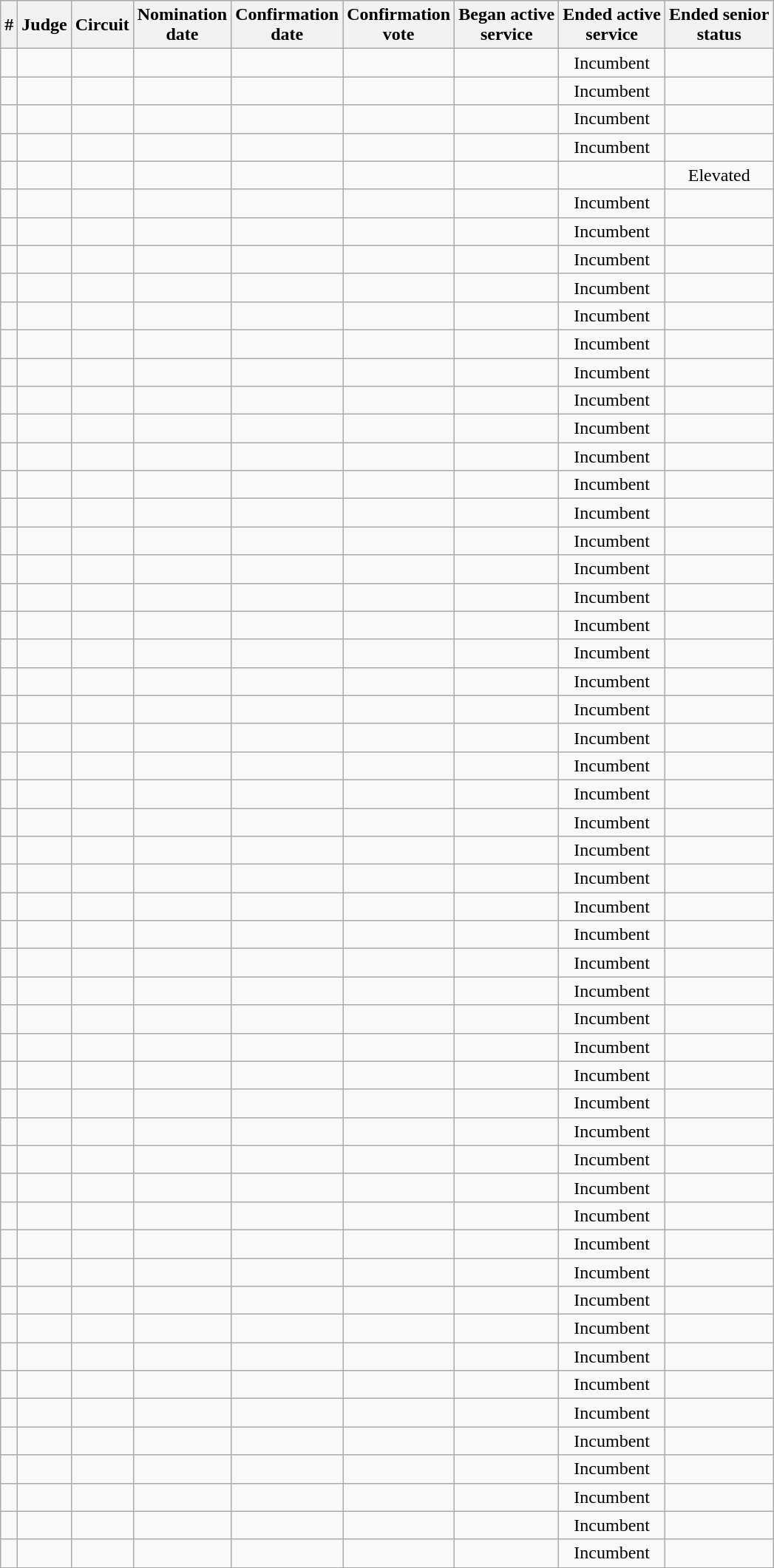<table class="sortable wikitable">
<tr bgcolor="#ececec">
<th>#</th>
<th>Judge</th>
<th>Circuit</th>
<th>Nomination<br>date</th>
<th>Confirmation<br>date</th>
<th>Confirmation<br>vote</th>
<th>Began active<br>service</th>
<th>Ended active<br>service</th>
<th>Ended senior<br>status</th>
</tr>
<tr>
<td></td>
<td></td>
<td></td>
<td></td>
<td></td>
<td align="center"></td>
<td></td>
<td align="center">Incumbent</td>
<td align="center"></td>
</tr>
<tr>
<td></td>
<td></td>
<td></td>
<td></td>
<td></td>
<td align="center"></td>
<td></td>
<td align="center">Incumbent</td>
<td align="center"></td>
</tr>
<tr>
<td></td>
<td></td>
<td></td>
<td></td>
<td></td>
<td align="center"></td>
<td></td>
<td align="center">Incumbent</td>
<td align="center"></td>
</tr>
<tr>
<td></td>
<td></td>
<td></td>
<td></td>
<td></td>
<td align="center"></td>
<td></td>
<td align="center">Incumbent</td>
<td align="center"></td>
</tr>
<tr>
<td></td>
<td></td>
<td></td>
<td></td>
<td></td>
<td align="center"></td>
<td></td>
<td></td>
<td align="center">Elevated</td>
</tr>
<tr>
<td></td>
<td></td>
<td></td>
<td></td>
<td></td>
<td align="center"></td>
<td></td>
<td align="center">Incumbent</td>
<td align="center"></td>
</tr>
<tr>
<td></td>
<td></td>
<td></td>
<td></td>
<td></td>
<td align="center"></td>
<td></td>
<td align="center">Incumbent</td>
<td align="center"></td>
</tr>
<tr>
<td></td>
<td></td>
<td></td>
<td></td>
<td></td>
<td align="center"></td>
<td></td>
<td align="center">Incumbent</td>
<td align="center"></td>
</tr>
<tr>
<td></td>
<td></td>
<td></td>
<td></td>
<td></td>
<td align="center"></td>
<td></td>
<td align="center">Incumbent</td>
<td align="center"></td>
</tr>
<tr>
<td></td>
<td></td>
<td></td>
<td></td>
<td></td>
<td align="center"></td>
<td></td>
<td align="center">Incumbent</td>
<td align="center"></td>
</tr>
<tr>
<td></td>
<td></td>
<td></td>
<td></td>
<td></td>
<td align="center"></td>
<td></td>
<td align="center">Incumbent</td>
<td align="center"></td>
</tr>
<tr>
<td></td>
<td></td>
<td></td>
<td></td>
<td></td>
<td align="center"></td>
<td></td>
<td align="center">Incumbent</td>
<td align="center"></td>
</tr>
<tr>
<td></td>
<td></td>
<td></td>
<td></td>
<td></td>
<td align="center"></td>
<td></td>
<td align="center">Incumbent</td>
<td align="center"></td>
</tr>
<tr>
<td></td>
<td></td>
<td></td>
<td></td>
<td></td>
<td align="center"></td>
<td></td>
<td align="center">Incumbent</td>
<td align="center"></td>
</tr>
<tr>
<td></td>
<td></td>
<td></td>
<td></td>
<td></td>
<td align="center"></td>
<td></td>
<td align="center">Incumbent</td>
<td align="center"></td>
</tr>
<tr>
<td></td>
<td></td>
<td></td>
<td></td>
<td></td>
<td align="center"></td>
<td></td>
<td align="center">Incumbent</td>
<td align="center"></td>
</tr>
<tr>
<td></td>
<td></td>
<td></td>
<td></td>
<td></td>
<td align="center"></td>
<td></td>
<td align="center">Incumbent</td>
<td align="center"></td>
</tr>
<tr>
<td></td>
<td></td>
<td></td>
<td></td>
<td></td>
<td align="center"></td>
<td></td>
<td align="center">Incumbent</td>
<td align="center"></td>
</tr>
<tr>
<td></td>
<td></td>
<td></td>
<td></td>
<td></td>
<td align="center"></td>
<td></td>
<td align="center">Incumbent</td>
<td align="center"></td>
</tr>
<tr>
<td></td>
<td></td>
<td></td>
<td></td>
<td></td>
<td align="center"></td>
<td></td>
<td align="center">Incumbent</td>
<td align="center"></td>
</tr>
<tr>
<td></td>
<td></td>
<td></td>
<td></td>
<td></td>
<td align="center"></td>
<td></td>
<td align="center">Incumbent</td>
<td align="center"></td>
</tr>
<tr>
<td></td>
<td></td>
<td></td>
<td></td>
<td></td>
<td align="center"></td>
<td></td>
<td align="center">Incumbent</td>
<td align="center"></td>
</tr>
<tr>
<td></td>
<td></td>
<td></td>
<td></td>
<td></td>
<td align="center"></td>
<td></td>
<td align="center">Incumbent</td>
<td align="center"></td>
</tr>
<tr>
<td></td>
<td></td>
<td></td>
<td></td>
<td></td>
<td align="center"></td>
<td></td>
<td align="center">Incumbent</td>
<td align="center"></td>
</tr>
<tr>
<td></td>
<td></td>
<td></td>
<td></td>
<td></td>
<td align="center"></td>
<td></td>
<td align="center">Incumbent</td>
<td align="center"></td>
</tr>
<tr>
<td></td>
<td></td>
<td></td>
<td></td>
<td></td>
<td align="center"></td>
<td></td>
<td align="center">Incumbent</td>
<td align="center"></td>
</tr>
<tr>
<td></td>
<td></td>
<td></td>
<td></td>
<td></td>
<td align="center"></td>
<td></td>
<td align="center">Incumbent</td>
<td align="center"></td>
</tr>
<tr>
<td></td>
<td></td>
<td></td>
<td></td>
<td></td>
<td align="center"></td>
<td></td>
<td align="center">Incumbent</td>
<td align="center"></td>
</tr>
<tr>
<td></td>
<td></td>
<td></td>
<td></td>
<td></td>
<td align="center"></td>
<td></td>
<td align="center">Incumbent</td>
<td align="center"></td>
</tr>
<tr>
<td></td>
<td></td>
<td></td>
<td></td>
<td></td>
<td align="center"></td>
<td></td>
<td align="center">Incumbent</td>
<td align="center"></td>
</tr>
<tr>
<td></td>
<td></td>
<td></td>
<td></td>
<td></td>
<td align="center"></td>
<td></td>
<td align="center">Incumbent</td>
<td align="center"></td>
</tr>
<tr>
<td></td>
<td></td>
<td></td>
<td></td>
<td></td>
<td align="center"></td>
<td></td>
<td align="center">Incumbent</td>
<td align="center"></td>
</tr>
<tr>
<td></td>
<td></td>
<td></td>
<td></td>
<td></td>
<td align="center"></td>
<td></td>
<td align="center">Incumbent</td>
<td align="center"></td>
</tr>
<tr>
<td></td>
<td></td>
<td></td>
<td></td>
<td></td>
<td align="center"></td>
<td></td>
<td align="center">Incumbent</td>
<td align="center"></td>
</tr>
<tr>
<td></td>
<td></td>
<td></td>
<td></td>
<td></td>
<td align="center"></td>
<td></td>
<td align="center">Incumbent</td>
<td align="center"></td>
</tr>
<tr>
<td></td>
<td></td>
<td></td>
<td></td>
<td></td>
<td align="center"></td>
<td></td>
<td align="center">Incumbent</td>
<td align="center"></td>
</tr>
<tr>
<td></td>
<td></td>
<td></td>
<td></td>
<td></td>
<td align="center"></td>
<td></td>
<td align="center">Incumbent</td>
<td align="center"></td>
</tr>
<tr>
<td></td>
<td></td>
<td></td>
<td></td>
<td></td>
<td align="center"></td>
<td></td>
<td align="center">Incumbent</td>
<td align="center"></td>
</tr>
<tr>
<td></td>
<td></td>
<td></td>
<td></td>
<td></td>
<td align="center"></td>
<td></td>
<td align="center">Incumbent</td>
<td align="center"></td>
</tr>
<tr>
<td></td>
<td></td>
<td></td>
<td></td>
<td></td>
<td align="center"></td>
<td></td>
<td align="center">Incumbent</td>
<td align="center"></td>
</tr>
<tr>
<td></td>
<td></td>
<td></td>
<td></td>
<td></td>
<td align="center"></td>
<td></td>
<td align="center">Incumbent</td>
<td align="center"></td>
</tr>
<tr>
<td></td>
<td></td>
<td></td>
<td></td>
<td></td>
<td align="center"></td>
<td></td>
<td align="center">Incumbent</td>
<td align="center"></td>
</tr>
<tr>
<td></td>
<td></td>
<td></td>
<td></td>
<td></td>
<td align="center"></td>
<td></td>
<td align="center">Incumbent</td>
<td align="center"></td>
</tr>
<tr>
<td></td>
<td></td>
<td></td>
<td></td>
<td></td>
<td align="center"></td>
<td></td>
<td align="center">Incumbent</td>
<td align="center"></td>
</tr>
<tr>
<td></td>
<td></td>
<td></td>
<td></td>
<td></td>
<td align="center"></td>
<td></td>
<td align="center">Incumbent</td>
<td align="center"></td>
</tr>
<tr>
<td></td>
<td></td>
<td></td>
<td></td>
<td></td>
<td align="center"></td>
<td></td>
<td align="center">Incumbent</td>
<td align="center"></td>
</tr>
<tr>
<td></td>
<td></td>
<td></td>
<td></td>
<td></td>
<td align="center"></td>
<td></td>
<td align="center">Incumbent</td>
<td align="center"></td>
</tr>
<tr>
<td></td>
<td></td>
<td></td>
<td></td>
<td></td>
<td align="center"></td>
<td></td>
<td align="center">Incumbent</td>
<td align="center"></td>
</tr>
<tr>
<td></td>
<td></td>
<td></td>
<td></td>
<td></td>
<td align="center"></td>
<td></td>
<td align="center">Incumbent</td>
<td align="center"></td>
</tr>
<tr>
<td></td>
<td></td>
<td></td>
<td></td>
<td></td>
<td align="center"></td>
<td></td>
<td align="center">Incumbent</td>
<td align="center"></td>
</tr>
<tr>
<td></td>
<td></td>
<td></td>
<td></td>
<td></td>
<td align="center"></td>
<td></td>
<td align="center">Incumbent</td>
<td align="center"></td>
</tr>
<tr>
<td></td>
<td></td>
<td></td>
<td></td>
<td></td>
<td align="center"></td>
<td></td>
<td align="center">Incumbent</td>
<td align="center"></td>
</tr>
<tr>
<td></td>
<td></td>
<td></td>
<td></td>
<td></td>
<td align="center"></td>
<td></td>
<td align="center">Incumbent</td>
<td align="center"></td>
</tr>
<tr>
<td></td>
<td></td>
<td></td>
<td></td>
<td></td>
<td align="center"></td>
<td></td>
<td align="center">Incumbent</td>
<td align="center"></td>
</tr>
</table>
